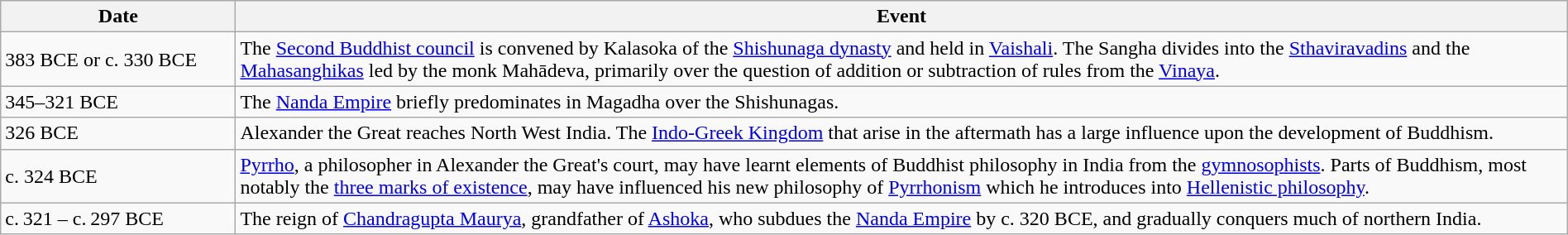<table class="wikitable" width="100%">
<tr>
<th style="width:15%">Date</th>
<th>Event</th>
</tr>
<tr>
<td>383 BCE or c. 330 BCE</td>
<td>The <a href='#'>Second Buddhist council</a> is convened by Kalasoka of the <a href='#'>Shishunaga dynasty</a> and held in <a href='#'>Vaishali</a>. The Sangha divides into the <a href='#'>Sthaviravadins</a> and the <a href='#'>Mahasanghikas</a> led by the monk Mahādeva, primarily over the question of addition or subtraction of rules from the <a href='#'>Vinaya</a>.</td>
</tr>
<tr>
<td>345–321 BCE</td>
<td>The <a href='#'>Nanda Empire</a> briefly predominates in Magadha over the Shishunagas.</td>
</tr>
<tr>
<td>326 BCE</td>
<td>Alexander the Great reaches North West India. The <a href='#'>Indo-Greek Kingdom</a> that arise in the aftermath has a large influence upon the development of Buddhism.</td>
</tr>
<tr>
<td>c. 324 BCE</td>
<td><a href='#'>Pyrrho</a>, a philosopher in Alexander the Great's court, may have learnt elements of Buddhist philosophy in India from the <a href='#'>gymnosophists</a>. Parts of Buddhism, most notably the <a href='#'>three marks of existence</a>, may have influenced his new philosophy of <a href='#'>Pyrrhonism</a> which he introduces into <a href='#'>Hellenistic philosophy</a>.</td>
</tr>
<tr>
<td>c. 321 – c. 297 BCE</td>
<td>The reign of <a href='#'>Chandragupta Maurya</a>, grandfather of <a href='#'>Ashoka</a>, who subdues the <a href='#'>Nanda Empire</a> by c. 320 BCE, and gradually conquers much of northern India.</td>
</tr>
</table>
